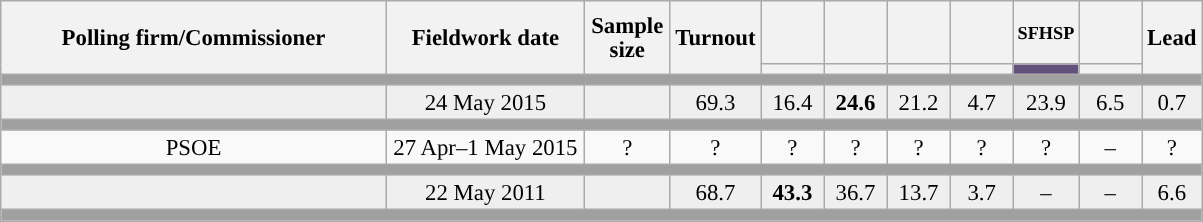<table class="wikitable collapsible collapsed" style="text-align:center; font-size:95%; line-height:16px;">
<tr style="height:42px;">
<th style="width:250px;" rowspan="2">Polling firm/Commissioner</th>
<th style="width:125px;" rowspan="2">Fieldwork date</th>
<th style="width:50px;" rowspan="2">Sample size</th>
<th style="width:45px;" rowspan="2">Turnout</th>
<th style="width:35px;"></th>
<th style="width:35px;"></th>
<th style="width:35px;"></th>
<th style="width:35px;"></th>
<th style="width:35px; font-size:80%;">SFHSP</th>
<th style="width:35px;"></th>
<th style="width:30px;" rowspan="2">Lead</th>
</tr>
<tr>
<th style="color:inherit;background:"></th>
<th style="color:inherit;background:"></th>
<th style="color:inherit;background:"></th>
<th style="color:inherit;background:"></th>
<th style="color:inherit;background:#62517B;"></th>
<th style="color:inherit;background:"></th>
</tr>
<tr>
<td colspan="11" style="background:#A0A0A0"></td>
</tr>
<tr style="background:#EFEFEF;">
<td><strong></strong></td>
<td>24 May 2015</td>
<td></td>
<td>69.3</td>
<td>16.4<br></td>
<td><strong>24.6</strong><br></td>
<td>21.2<br></td>
<td>4.7<br></td>
<td>23.9<br></td>
<td>6.5<br></td>
<td style="background:">0.7</td>
</tr>
<tr>
<td colspan="11" style="background:#A0A0A0"></td>
</tr>
<tr>
<td>PSOE</td>
<td>27 Apr–1 May 2015</td>
<td>?</td>
<td>?</td>
<td>?<br></td>
<td>?<br></td>
<td>?<br></td>
<td>?<br></td>
<td>?<br></td>
<td>–</td>
<td style="background:">?</td>
</tr>
<tr>
<td colspan="11" style="background:#A0A0A0"></td>
</tr>
<tr style="background:#EFEFEF;">
<td><strong></strong></td>
<td>22 May 2011</td>
<td></td>
<td>68.7</td>
<td><strong>43.3</strong><br></td>
<td>36.7<br></td>
<td>13.7<br></td>
<td>3.7<br></td>
<td>–</td>
<td>–</td>
<td style="background:">6.6</td>
</tr>
<tr>
<td colspan="11" style="background:#A0A0A0"></td>
</tr>
</table>
